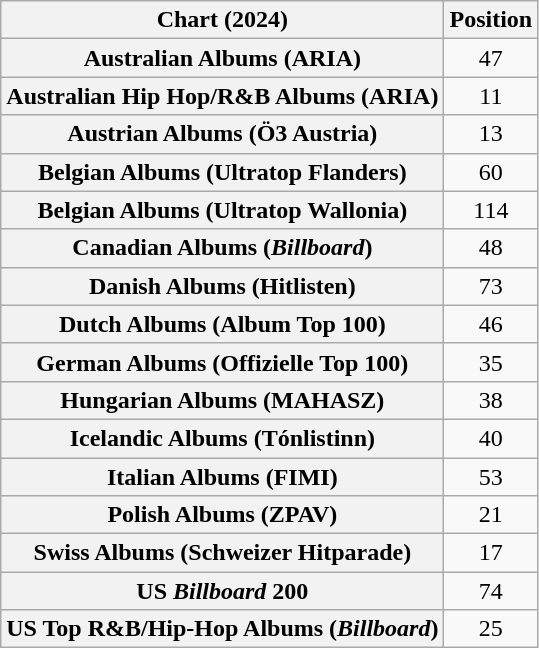<table class="wikitable sortable plainrowheaders" style="text-align:center">
<tr>
<th scope="col">Chart (2024)</th>
<th scope="col">Position</th>
</tr>
<tr>
<th scope="row">Australian Albums (ARIA)</th>
<td>47</td>
</tr>
<tr>
<th scope="row">Australian Hip Hop/R&B Albums (ARIA)</th>
<td>11</td>
</tr>
<tr>
<th scope="row">Austrian Albums (Ö3 Austria)</th>
<td>13</td>
</tr>
<tr>
<th scope="row">Belgian Albums (Ultratop Flanders)</th>
<td>60</td>
</tr>
<tr>
<th scope="row">Belgian Albums (Ultratop Wallonia)</th>
<td>114</td>
</tr>
<tr>
<th scope="row">Canadian Albums (<em>Billboard</em>)</th>
<td>48</td>
</tr>
<tr>
<th scope="row">Danish Albums (Hitlisten)</th>
<td>73</td>
</tr>
<tr>
<th scope="row">Dutch Albums (Album Top 100)</th>
<td>46</td>
</tr>
<tr>
<th scope="row">German Albums (Offizielle Top 100)</th>
<td>35</td>
</tr>
<tr>
<th scope="row">Hungarian Albums (MAHASZ)</th>
<td>38</td>
</tr>
<tr>
<th scope="row">Icelandic Albums (Tónlistinn)</th>
<td>40</td>
</tr>
<tr>
<th scope="row">Italian Albums (FIMI)</th>
<td>53</td>
</tr>
<tr>
<th scope="row">Polish Albums (ZPAV)</th>
<td>21</td>
</tr>
<tr>
<th scope="row">Swiss Albums (Schweizer Hitparade)</th>
<td>17</td>
</tr>
<tr>
<th scope="row">US <em>Billboard</em> 200</th>
<td>74</td>
</tr>
<tr>
<th scope="row">US Top R&B/Hip-Hop Albums (<em>Billboard</em>)</th>
<td>25</td>
</tr>
</table>
